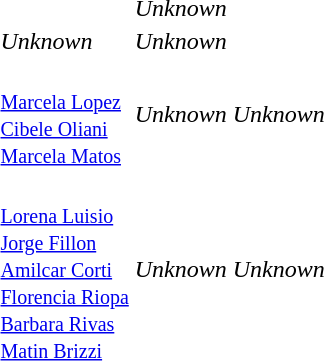<table>
<tr>
<th scope=row style="text-align:left"></th>
<td></td>
<td><em>Unknown</em></td>
<td></td>
</tr>
<tr>
<th scope=row style="text-align:left"></th>
<td><em>Unknown</em></td>
<td><em>Unknown</em></td>
<td><br></td>
</tr>
<tr>
<th scope=row style="text-align:left"></th>
<td><br><small><a href='#'>Marcela Lopez</a><br><a href='#'>Cibele Oliani</a><br><a href='#'>Marcela Matos</a></small></td>
<td><em>Unknown</em></td>
<td><em>Unknown</em></td>
</tr>
<tr>
<th scope=row style="text-align:left"></th>
<td><br><small><a href='#'>Lorena Luisio</a><br><a href='#'>Jorge Fillon</a><br><a href='#'>Amilcar Corti</a><br><a href='#'>Florencia Riopa</a><br><a href='#'>Barbara Rivas</a><br><a href='#'>Matin Brizzi</a></small></td>
<td><em>Unknown</em></td>
<td><em>Unknown</em></td>
</tr>
<tr>
<th scope=row style="text-align:left"></th>
<td></td>
<td></td>
<td></td>
</tr>
</table>
